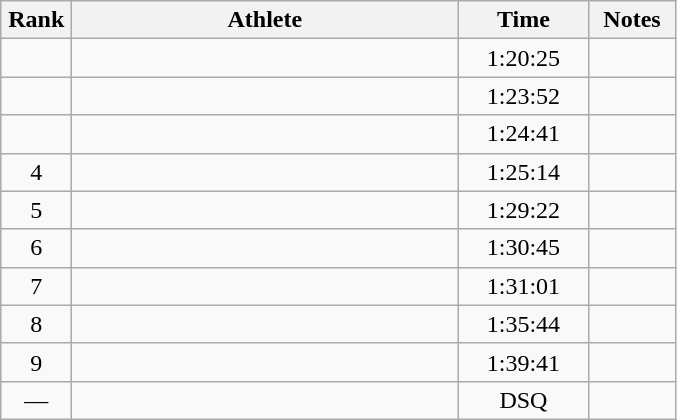<table class="wikitable" style="text-align:center">
<tr>
<th width=40>Rank</th>
<th width=250>Athlete</th>
<th width=80>Time</th>
<th width=50>Notes</th>
</tr>
<tr>
<td></td>
<td align=left></td>
<td>1:20:25</td>
<td></td>
</tr>
<tr>
<td></td>
<td align=left></td>
<td>1:23:52</td>
<td></td>
</tr>
<tr>
<td></td>
<td align=left></td>
<td>1:24:41</td>
<td></td>
</tr>
<tr>
<td>4</td>
<td align=left></td>
<td>1:25:14</td>
<td></td>
</tr>
<tr>
<td>5</td>
<td align=left></td>
<td>1:29:22</td>
<td></td>
</tr>
<tr>
<td>6</td>
<td align=left></td>
<td>1:30:45</td>
<td></td>
</tr>
<tr>
<td>7</td>
<td align=left></td>
<td>1:31:01</td>
<td></td>
</tr>
<tr>
<td>8</td>
<td align=left></td>
<td>1:35:44</td>
<td></td>
</tr>
<tr>
<td>9</td>
<td align=left></td>
<td>1:39:41</td>
<td></td>
</tr>
<tr>
<td>—</td>
<td align=left></td>
<td>DSQ</td>
<td></td>
</tr>
</table>
